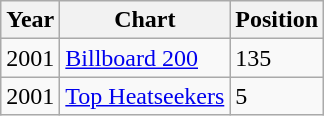<table class="wikitable">
<tr>
<th align="left">Year</th>
<th align="left">Chart</th>
<th align="left">Position</th>
</tr>
<tr>
<td align="left">2001</td>
<td align="left"><a href='#'>Billboard 200</a></td>
<td align="left">135</td>
</tr>
<tr>
<td align="left">2001</td>
<td align="left"><a href='#'>Top Heatseekers</a></td>
<td align="left">5</td>
</tr>
</table>
